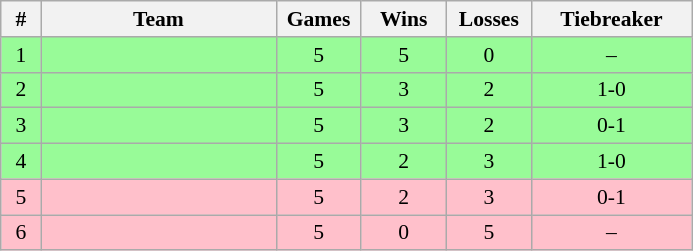<table class=wikitable style="text-align:center; font-size:90%">
<tr>
<th width=20>#</th>
<th width=150>Team</th>
<th width=50>Games</th>
<th width=50>Wins</th>
<th width=50>Losses</th>
<th width=100>Tiebreaker</th>
</tr>
<tr bgcolor=#98fb98>
<td>1</td>
<td align=left></td>
<td>5</td>
<td>5</td>
<td>0</td>
<td>–</td>
</tr>
<tr bgcolor=#98fb98>
<td>2</td>
<td align=left></td>
<td>5</td>
<td>3</td>
<td>2</td>
<td>1-0</td>
</tr>
<tr bgcolor=#98fb98>
<td>3</td>
<td align=left></td>
<td>5</td>
<td>3</td>
<td>2</td>
<td>0-1</td>
</tr>
<tr bgcolor=#98fb98>
<td>4</td>
<td align=left></td>
<td>5</td>
<td>2</td>
<td>3</td>
<td>1-0</td>
</tr>
<tr bgcolor=pink>
<td>5</td>
<td align=left></td>
<td>5</td>
<td>2</td>
<td>3</td>
<td>0-1</td>
</tr>
<tr bgcolor=pink>
<td>6</td>
<td align=left></td>
<td>5</td>
<td>0</td>
<td>5</td>
<td>–</td>
</tr>
</table>
